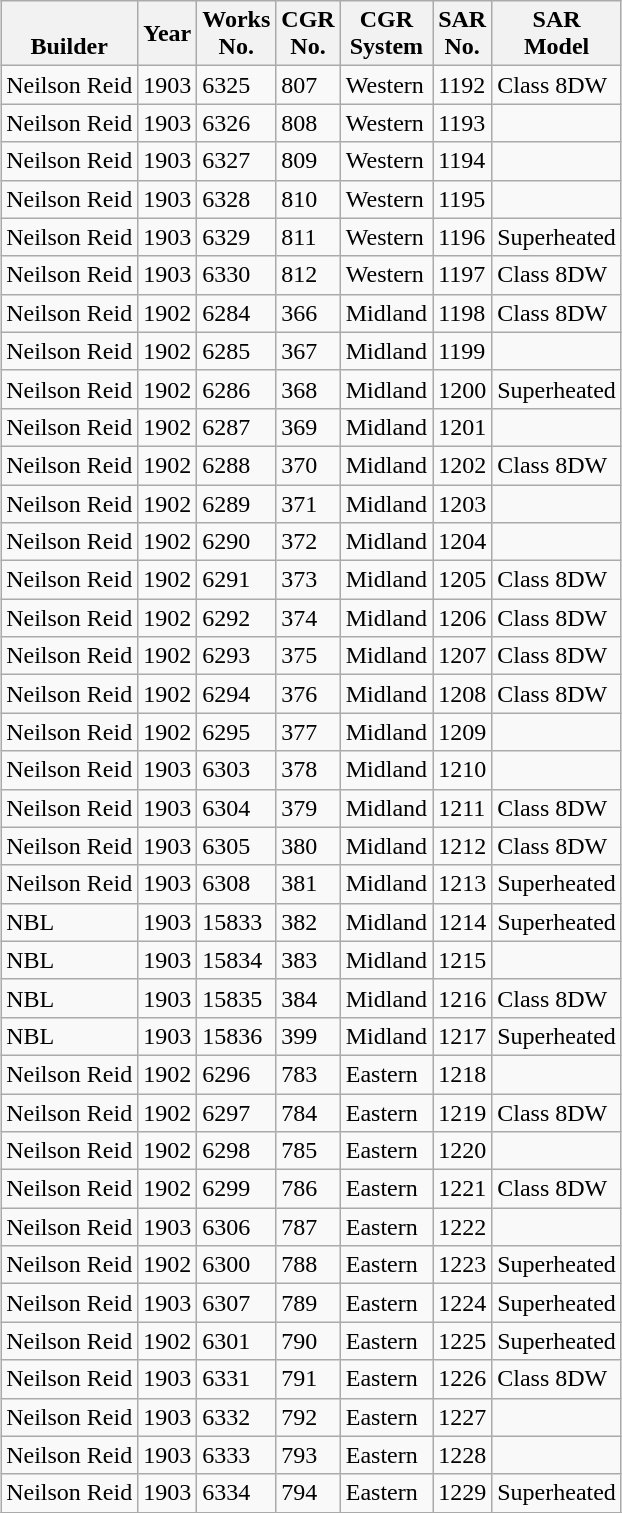<table class="wikitable collapsible collapsed sortable" style="margin:0.5em auto; font-size:100%;">
<tr>
<th><br>Builder</th>
<th>Year<br></th>
<th>Works<br>No.</th>
<th>CGR<br>No.</th>
<th>CGR<br>System</th>
<th>SAR<br>No.</th>
<th>SAR<br>Model</th>
</tr>
<tr>
<td>Neilson Reid</td>
<td>1903</td>
<td>6325</td>
<td>807</td>
<td>Western</td>
<td>1192</td>
<td>Class 8DW</td>
</tr>
<tr>
<td>Neilson Reid</td>
<td>1903</td>
<td>6326</td>
<td>808</td>
<td>Western</td>
<td>1193</td>
<td></td>
</tr>
<tr>
<td>Neilson Reid</td>
<td>1903</td>
<td>6327</td>
<td>809</td>
<td>Western</td>
<td>1194</td>
<td></td>
</tr>
<tr>
<td>Neilson Reid</td>
<td>1903</td>
<td>6328</td>
<td>810</td>
<td>Western</td>
<td>1195</td>
<td></td>
</tr>
<tr>
<td>Neilson Reid</td>
<td>1903</td>
<td>6329</td>
<td>811</td>
<td>Western</td>
<td>1196</td>
<td>Superheated</td>
</tr>
<tr>
<td>Neilson Reid</td>
<td>1903</td>
<td>6330</td>
<td>812</td>
<td>Western</td>
<td>1197</td>
<td>Class 8DW</td>
</tr>
<tr>
<td>Neilson Reid</td>
<td>1902</td>
<td>6284</td>
<td>366</td>
<td>Midland</td>
<td>1198</td>
<td>Class 8DW</td>
</tr>
<tr>
<td>Neilson Reid</td>
<td>1902</td>
<td>6285</td>
<td>367</td>
<td>Midland</td>
<td>1199</td>
<td></td>
</tr>
<tr>
<td>Neilson Reid</td>
<td>1902</td>
<td>6286</td>
<td>368</td>
<td>Midland</td>
<td>1200</td>
<td>Superheated</td>
</tr>
<tr>
<td>Neilson Reid</td>
<td>1902</td>
<td>6287</td>
<td>369</td>
<td>Midland</td>
<td>1201</td>
<td></td>
</tr>
<tr>
<td>Neilson Reid</td>
<td>1902</td>
<td>6288</td>
<td>370</td>
<td>Midland</td>
<td>1202</td>
<td>Class 8DW</td>
</tr>
<tr>
<td>Neilson Reid</td>
<td>1902</td>
<td>6289</td>
<td>371</td>
<td>Midland</td>
<td>1203</td>
<td></td>
</tr>
<tr>
<td>Neilson Reid</td>
<td>1902</td>
<td>6290</td>
<td>372</td>
<td>Midland</td>
<td>1204</td>
<td></td>
</tr>
<tr>
<td>Neilson Reid</td>
<td>1902</td>
<td>6291</td>
<td>373</td>
<td>Midland</td>
<td>1205</td>
<td>Class 8DW</td>
</tr>
<tr>
<td>Neilson Reid</td>
<td>1902</td>
<td>6292</td>
<td>374</td>
<td>Midland</td>
<td>1206</td>
<td>Class 8DW</td>
</tr>
<tr>
<td>Neilson Reid</td>
<td>1902</td>
<td>6293</td>
<td>375</td>
<td>Midland</td>
<td>1207</td>
<td>Class 8DW</td>
</tr>
<tr>
<td>Neilson Reid</td>
<td>1902</td>
<td>6294</td>
<td>376</td>
<td>Midland</td>
<td>1208</td>
<td>Class 8DW</td>
</tr>
<tr>
<td>Neilson Reid</td>
<td>1902</td>
<td>6295</td>
<td>377</td>
<td>Midland</td>
<td>1209</td>
<td></td>
</tr>
<tr>
<td>Neilson Reid</td>
<td>1903</td>
<td>6303</td>
<td>378</td>
<td>Midland</td>
<td>1210</td>
<td></td>
</tr>
<tr>
<td>Neilson Reid</td>
<td>1903</td>
<td>6304</td>
<td>379</td>
<td>Midland</td>
<td>1211</td>
<td>Class 8DW</td>
</tr>
<tr>
<td>Neilson Reid</td>
<td>1903</td>
<td>6305</td>
<td>380</td>
<td>Midland</td>
<td>1212</td>
<td>Class 8DW</td>
</tr>
<tr>
<td>Neilson Reid</td>
<td>1903</td>
<td>6308</td>
<td>381</td>
<td>Midland</td>
<td>1213</td>
<td>Superheated</td>
</tr>
<tr>
<td>NBL</td>
<td>1903</td>
<td>15833</td>
<td>382</td>
<td>Midland</td>
<td>1214</td>
<td>Superheated</td>
</tr>
<tr>
<td>NBL</td>
<td>1903</td>
<td>15834</td>
<td>383</td>
<td>Midland</td>
<td>1215</td>
<td></td>
</tr>
<tr>
<td>NBL</td>
<td>1903</td>
<td>15835</td>
<td>384</td>
<td>Midland</td>
<td>1216</td>
<td>Class 8DW</td>
</tr>
<tr>
<td>NBL</td>
<td>1903</td>
<td>15836</td>
<td>399</td>
<td>Midland</td>
<td>1217</td>
<td>Superheated</td>
</tr>
<tr>
<td>Neilson Reid</td>
<td>1902</td>
<td>6296</td>
<td>783</td>
<td>Eastern</td>
<td>1218</td>
<td></td>
</tr>
<tr>
<td>Neilson Reid</td>
<td>1902</td>
<td>6297</td>
<td>784</td>
<td>Eastern</td>
<td>1219</td>
<td>Class 8DW</td>
</tr>
<tr>
<td>Neilson Reid</td>
<td>1902</td>
<td>6298</td>
<td>785</td>
<td>Eastern</td>
<td>1220</td>
<td></td>
</tr>
<tr>
<td>Neilson Reid</td>
<td>1902</td>
<td>6299</td>
<td>786</td>
<td>Eastern</td>
<td>1221</td>
<td>Class 8DW</td>
</tr>
<tr>
<td>Neilson Reid</td>
<td>1903</td>
<td>6306</td>
<td>787</td>
<td>Eastern</td>
<td>1222</td>
<td></td>
</tr>
<tr>
<td>Neilson Reid</td>
<td>1902</td>
<td>6300</td>
<td>788</td>
<td>Eastern</td>
<td>1223</td>
<td>Superheated</td>
</tr>
<tr>
<td>Neilson Reid</td>
<td>1903</td>
<td>6307</td>
<td>789</td>
<td>Eastern</td>
<td>1224</td>
<td>Superheated</td>
</tr>
<tr>
<td>Neilson Reid</td>
<td>1902</td>
<td>6301</td>
<td>790</td>
<td>Eastern</td>
<td>1225</td>
<td>Superheated</td>
</tr>
<tr>
<td>Neilson Reid</td>
<td>1903</td>
<td>6331</td>
<td>791</td>
<td>Eastern</td>
<td>1226</td>
<td>Class 8DW</td>
</tr>
<tr>
<td>Neilson Reid</td>
<td>1903</td>
<td>6332</td>
<td>792</td>
<td>Eastern</td>
<td>1227</td>
<td></td>
</tr>
<tr>
<td>Neilson Reid</td>
<td>1903</td>
<td>6333</td>
<td>793</td>
<td>Eastern</td>
<td>1228</td>
<td></td>
</tr>
<tr>
<td>Neilson Reid</td>
<td>1903</td>
<td>6334</td>
<td>794</td>
<td>Eastern</td>
<td>1229</td>
<td>Superheated</td>
</tr>
<tr>
</tr>
</table>
